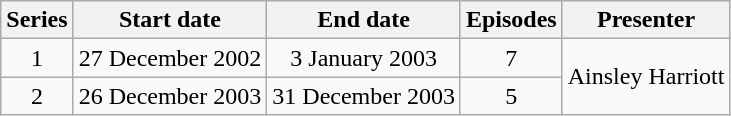<table class="wikitable" style="text-align:center">
<tr>
<th>Series</th>
<th>Start date</th>
<th>End date</th>
<th>Episodes</th>
<th>Presenter</th>
</tr>
<tr>
<td>1</td>
<td>27 December 2002</td>
<td>3 January 2003</td>
<td>7</td>
<td rowspan=2>Ainsley Harriott</td>
</tr>
<tr>
<td>2</td>
<td>26 December 2003</td>
<td>31 December 2003</td>
<td>5</td>
</tr>
</table>
